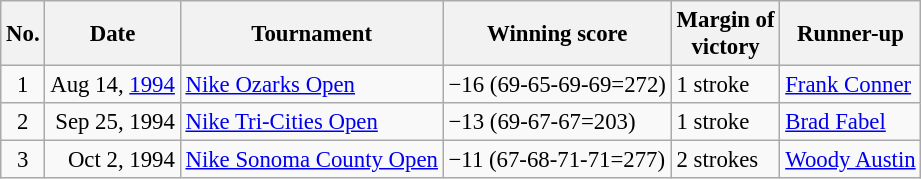<table class="wikitable" style="font-size:95%;">
<tr>
<th>No.</th>
<th>Date</th>
<th>Tournament</th>
<th>Winning score</th>
<th>Margin of<br>victory</th>
<th>Runner-up</th>
</tr>
<tr>
<td align=center>1</td>
<td align=right>Aug 14, <a href='#'>1994</a></td>
<td><a href='#'>Nike Ozarks Open</a></td>
<td>−16 (69-65-69-69=272)</td>
<td>1 stroke</td>
<td> <a href='#'>Frank Conner</a></td>
</tr>
<tr>
<td align=center>2</td>
<td align=right>Sep 25, 1994</td>
<td><a href='#'>Nike Tri-Cities Open</a></td>
<td>−13 (69-67-67=203)</td>
<td>1 stroke</td>
<td> <a href='#'>Brad Fabel</a></td>
</tr>
<tr>
<td align=center>3</td>
<td align=right>Oct 2, 1994</td>
<td><a href='#'>Nike Sonoma County Open</a></td>
<td>−11 (67-68-71-71=277)</td>
<td>2 strokes</td>
<td> <a href='#'>Woody Austin</a></td>
</tr>
</table>
